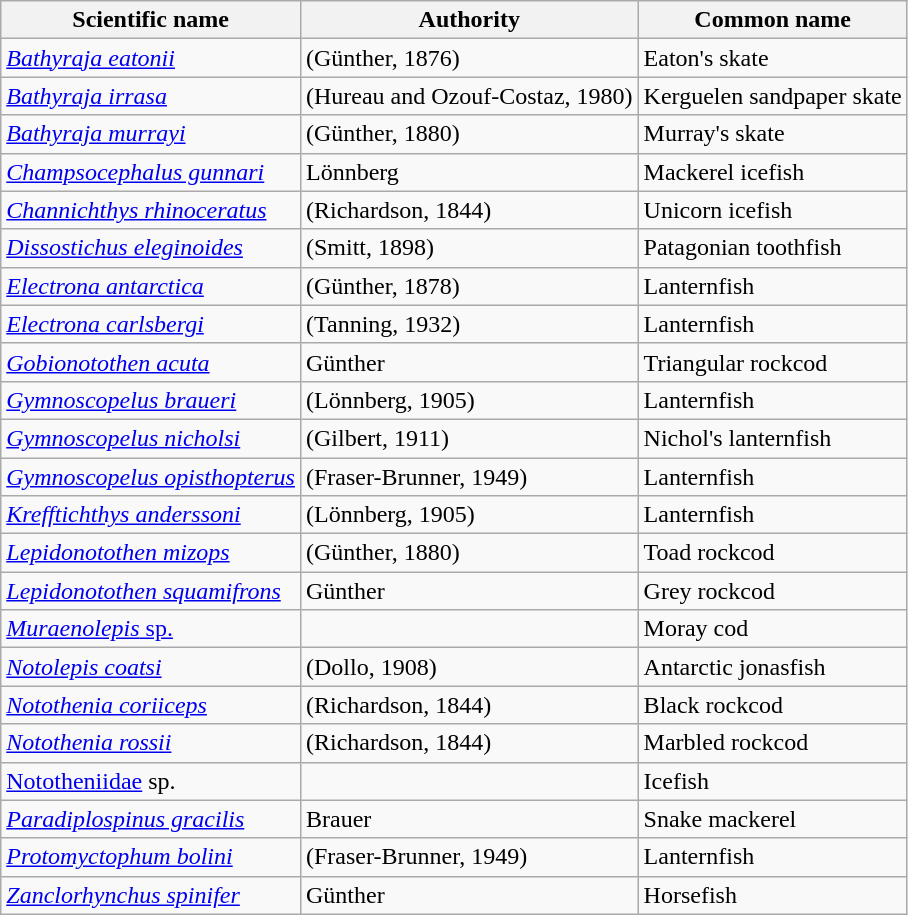<table class="wikitable sortable">
<tr>
<th>Scientific name</th>
<th>Authority</th>
<th>Common name</th>
</tr>
<tr>
<td><a href='#'><em>Bathyraja eatonii</em></a></td>
<td>(Günther, 1876)</td>
<td>Eaton's skate</td>
</tr>
<tr>
<td><a href='#'><em>Bathyraja irrasa</em></a></td>
<td>(Hureau and Ozouf-Costaz, 1980)</td>
<td>Kerguelen sandpaper skate</td>
</tr>
<tr>
<td><a href='#'><em>Bathyraja murrayi</em></a></td>
<td>(Günther, 1880)</td>
<td>Murray's skate</td>
</tr>
<tr>
<td><em><a href='#'>Champsocephalus gunnari</a></em></td>
<td>Lönnberg</td>
<td>Mackerel icefish</td>
</tr>
<tr>
<td><em><a href='#'>Channichthys rhinoceratus</a></em></td>
<td>(Richardson, 1844)</td>
<td>Unicorn icefish</td>
</tr>
<tr>
<td><a href='#'><em>Dissostichus eleginoides</em></a></td>
<td>(Smitt, 1898)</td>
<td>Patagonian toothfish</td>
</tr>
<tr>
<td><em><a href='#'>Electrona antarctica</a></em></td>
<td>(Günther, 1878)</td>
<td>Lanternfish</td>
</tr>
<tr>
<td><em><a href='#'>Electrona carlsbergi</a></em></td>
<td>(Tanning, 1932)</td>
<td>Lanternfish</td>
</tr>
<tr>
<td><em><a href='#'>Gobionotothen acuta</a></em></td>
<td>Günther</td>
<td>Triangular rockcod</td>
</tr>
<tr>
<td><em><a href='#'>Gymnoscopelus braueri</a></em></td>
<td>(Lönnberg, 1905)</td>
<td>Lanternfish</td>
</tr>
<tr>
<td><em><a href='#'>Gymnoscopelus nicholsi</a></em></td>
<td>(Gilbert, 1911)</td>
<td>Nichol's lanternfish</td>
</tr>
<tr>
<td><em><a href='#'>Gymnoscopelus opisthopterus</a></em></td>
<td>(Fraser-Brunner, 1949)</td>
<td>Lanternfish</td>
</tr>
<tr>
<td><em><a href='#'>Krefftichthys anderssoni</a></em></td>
<td>(Lönnberg, 1905)</td>
<td>Lanternfish</td>
</tr>
<tr>
<td><em><a href='#'>Lepidonotothen mizops</a></em></td>
<td>(Günther, 1880)</td>
<td>Toad rockcod</td>
</tr>
<tr>
<td><em><a href='#'>Lepidonotothen squamifrons</a></em></td>
<td>Günther</td>
<td>Grey rockcod</td>
</tr>
<tr>
<td><a href='#'><em>Muraenolepis</em> sp.</a></td>
<td></td>
<td>Moray cod</td>
</tr>
<tr>
<td><em><a href='#'>Notolepis coatsi</a></em></td>
<td>(Dollo, 1908)</td>
<td>Antarctic jonasfish</td>
</tr>
<tr>
<td><em><a href='#'>Notothenia coriiceps</a></em></td>
<td>(Richardson, 1844)</td>
<td>Black rockcod</td>
</tr>
<tr>
<td><a href='#'><em>Notothenia rossii</em></a></td>
<td>(Richardson, 1844)</td>
<td>Marbled rockcod</td>
</tr>
<tr>
<td><a href='#'>Nototheniidae</a> sp.</td>
<td></td>
<td>Icefish</td>
</tr>
<tr>
<td><em><a href='#'>Paradiplospinus gracilis</a></em></td>
<td>Brauer</td>
<td>Snake mackerel</td>
</tr>
<tr>
<td><em><a href='#'>Protomyctophum bolini</a></em></td>
<td>(Fraser-Brunner, 1949)</td>
<td>Lanternfish</td>
</tr>
<tr>
<td><em><a href='#'>Zanclorhynchus spinifer</a></em></td>
<td>Günther</td>
<td>Horsefish</td>
</tr>
</table>
